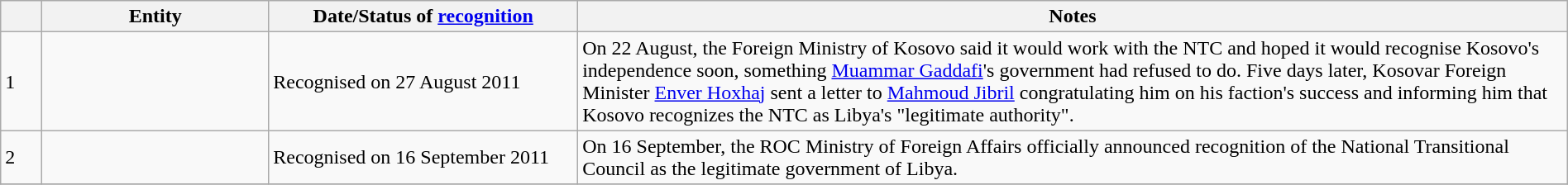<table class="wikitable sortable" style="width:100%">
<tr>
<th style="width:2%;" class="unsortable"></th>
<th style="width:11%;">Entity</th>
<th style="width:15%;">Date/Status of <a href='#'>recognition</a></th>
<th style="width:48%;" class="unsortable">Notes</th>
</tr>
<tr>
<td>1</td>
<td></td>
<td>Recognised on 27 August 2011</td>
<td>On 22 August, the Foreign Ministry of Kosovo said it would work with the NTC and hoped it would recognise Kosovo's independence soon, something <a href='#'>Muammar Gaddafi</a>'s government had refused to do. Five days later, Kosovar Foreign Minister <a href='#'>Enver Hoxhaj</a> sent a letter to <a href='#'>Mahmoud Jibril</a> congratulating him on his faction's success and informing him that Kosovo recognizes the NTC as Libya's "legitimate authority".</td>
</tr>
<tr>
<td>2</td>
<td></td>
<td>Recognised on 16 September 2011</td>
<td>On 16 September, the ROC Ministry of Foreign Affairs officially announced recognition of the National Transitional Council as the legitimate government of Libya.</td>
</tr>
<tr>
</tr>
</table>
